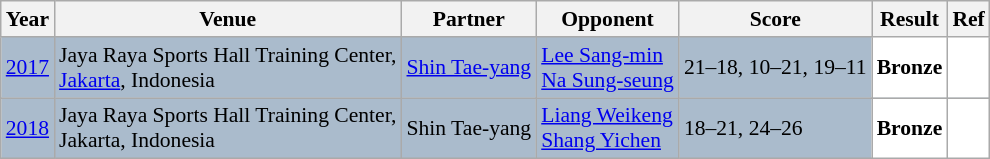<table class="sortable wikitable" style="font-size: 90%;">
<tr>
<th>Year</th>
<th>Venue</th>
<th>Partner</th>
<th>Opponent</th>
<th>Score</th>
<th>Result</th>
<th>Ref</th>
</tr>
<tr style="background:#AABBCC">
<td align="center"><a href='#'>2017</a></td>
<td align="left">Jaya Raya Sports Hall Training Center,<br><a href='#'>Jakarta</a>, Indonesia</td>
<td align="left"> <a href='#'>Shin Tae-yang</a></td>
<td align="left"> <a href='#'>Lee Sang-min</a><br> <a href='#'>Na Sung-seung</a></td>
<td align="left">21–18, 10–21, 19–11</td>
<td style="text-align:left; background:white"> <strong>Bronze</strong></td>
<td style="text-align:center; background:white"></td>
</tr>
<tr style="background:#AABBCC">
<td align="center"><a href='#'>2018</a></td>
<td align="left">Jaya Raya Sports Hall Training Center,<br>Jakarta, Indonesia</td>
<td align="left"> Shin Tae-yang</td>
<td align="left"> <a href='#'>Liang Weikeng</a><br> <a href='#'>Shang Yichen</a></td>
<td align="left">18–21, 24–26</td>
<td style="text-align:left; background:white"> <strong>Bronze</strong></td>
<td style="text-align:center; background:white"></td>
</tr>
</table>
